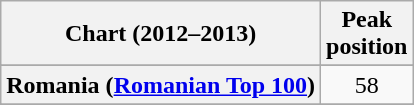<table class="wikitable sortable plainrowheaders" style="text-align:center">
<tr>
<th scope="col">Chart (2012–2013)</th>
<th scope="col">Peak<br>position</th>
</tr>
<tr>
</tr>
<tr>
</tr>
<tr>
</tr>
<tr>
</tr>
<tr>
</tr>
<tr>
</tr>
<tr>
</tr>
<tr>
</tr>
<tr>
</tr>
<tr>
<th scope="row">Romania (<a href='#'>Romanian Top 100</a>)</th>
<td>58</td>
</tr>
<tr>
</tr>
<tr>
</tr>
<tr>
</tr>
<tr>
</tr>
<tr>
</tr>
<tr>
</tr>
</table>
